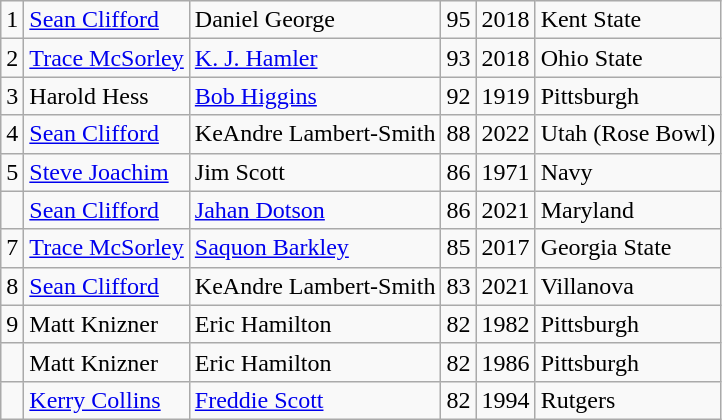<table class="wikitable">
<tr>
<td>1</td>
<td><a href='#'>Sean Clifford</a></td>
<td>Daniel George</td>
<td>95</td>
<td>2018</td>
<td>Kent State</td>
</tr>
<tr>
<td>2</td>
<td><a href='#'>Trace McSorley</a></td>
<td><a href='#'>K. J. Hamler</a></td>
<td>93</td>
<td>2018</td>
<td>Ohio State</td>
</tr>
<tr>
<td>3</td>
<td>Harold Hess</td>
<td><a href='#'>Bob Higgins</a></td>
<td>92</td>
<td>1919</td>
<td>Pittsburgh</td>
</tr>
<tr>
<td>4</td>
<td><a href='#'>Sean Clifford</a></td>
<td>KeAndre Lambert-Smith</td>
<td>88</td>
<td>2022</td>
<td>Utah (Rose Bowl)</td>
</tr>
<tr>
<td>5</td>
<td><a href='#'>Steve Joachim</a></td>
<td>Jim Scott</td>
<td>86</td>
<td>1971</td>
<td>Navy</td>
</tr>
<tr>
<td></td>
<td><a href='#'>Sean Clifford</a></td>
<td><a href='#'>Jahan Dotson</a></td>
<td>86</td>
<td>2021</td>
<td>Maryland</td>
</tr>
<tr>
<td>7</td>
<td><a href='#'>Trace McSorley</a></td>
<td><a href='#'>Saquon Barkley</a></td>
<td>85</td>
<td>2017</td>
<td>Georgia State</td>
</tr>
<tr>
<td>8</td>
<td><a href='#'>Sean Clifford</a></td>
<td>KeAndre Lambert-Smith</td>
<td>83</td>
<td>2021</td>
<td>Villanova</td>
</tr>
<tr>
<td>9</td>
<td>Matt Knizner</td>
<td>Eric Hamilton</td>
<td>82</td>
<td>1982</td>
<td>Pittsburgh</td>
</tr>
<tr>
<td></td>
<td>Matt Knizner</td>
<td>Eric Hamilton</td>
<td>82</td>
<td>1986</td>
<td>Pittsburgh</td>
</tr>
<tr>
<td></td>
<td><a href='#'>Kerry Collins</a></td>
<td><a href='#'>Freddie Scott</a></td>
<td>82</td>
<td>1994</td>
<td>Rutgers</td>
</tr>
</table>
